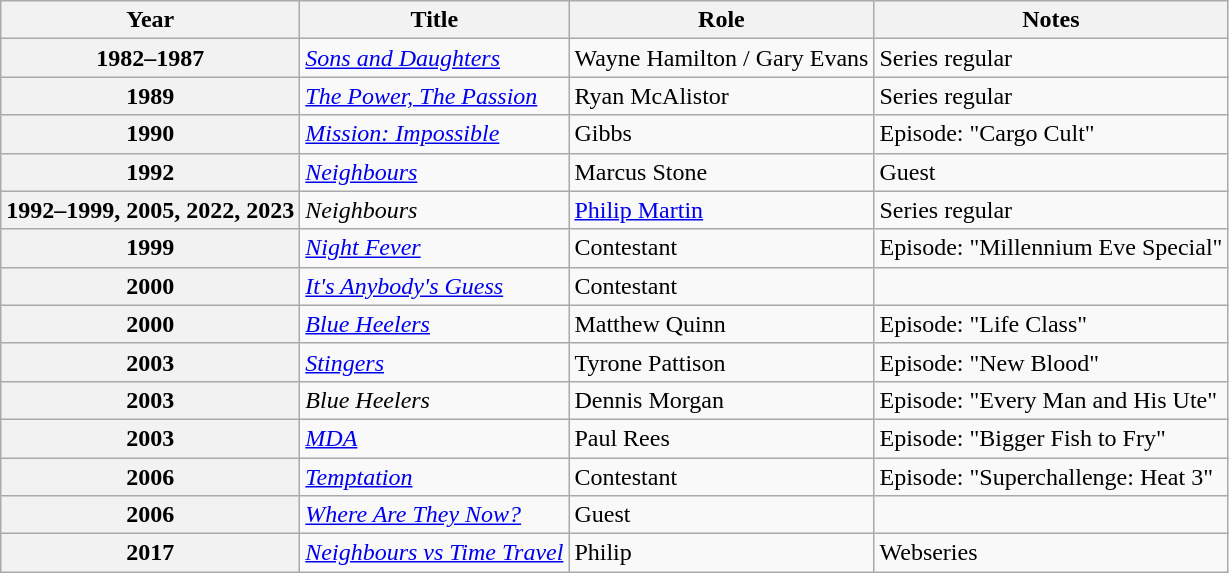<table class="wikitable plainrowheaders sortable">
<tr>
<th scope="col">Year</th>
<th scope="col">Title</th>
<th scope="col">Role</th>
<th scope="col" class="unsortable">Notes</th>
</tr>
<tr>
<th scope="row">1982–1987</th>
<td><em><a href='#'>Sons and Daughters</a></em></td>
<td>Wayne Hamilton / Gary Evans</td>
<td>Series regular</td>
</tr>
<tr>
<th scope="row">1989</th>
<td><em><a href='#'>The Power, The Passion</a></em></td>
<td>Ryan McAlistor</td>
<td>Series regular</td>
</tr>
<tr>
<th scope="row">1990</th>
<td><em><a href='#'>Mission: Impossible</a></em></td>
<td>Gibbs</td>
<td>Episode: "Cargo Cult"</td>
</tr>
<tr>
<th scope="row">1992</th>
<td><em><a href='#'>Neighbours</a></em></td>
<td>Marcus Stone</td>
<td>Guest</td>
</tr>
<tr>
<th scope="row">1992–1999, 2005, 2022, 2023</th>
<td><em>Neighbours</em></td>
<td><a href='#'>Philip Martin</a></td>
<td>Series regular</td>
</tr>
<tr>
<th scope="row">1999</th>
<td><em><a href='#'>Night Fever</a></em></td>
<td>Contestant</td>
<td>Episode: "Millennium Eve Special"</td>
</tr>
<tr>
<th scope="row">2000</th>
<td><em><a href='#'>It's Anybody's Guess</a></em></td>
<td>Contestant</td>
<td></td>
</tr>
<tr>
<th scope="row">2000</th>
<td><em><a href='#'>Blue Heelers</a></em></td>
<td>Matthew Quinn</td>
<td>Episode: "Life Class"</td>
</tr>
<tr>
<th scope="row">2003</th>
<td><em><a href='#'>Stingers</a></em></td>
<td>Tyrone Pattison</td>
<td>Episode: "New Blood"</td>
</tr>
<tr>
<th scope="row">2003</th>
<td><em>Blue Heelers</em></td>
<td>Dennis Morgan</td>
<td>Episode: "Every Man and His Ute"</td>
</tr>
<tr>
<th scope="row">2003</th>
<td><em><a href='#'>MDA</a></em></td>
<td>Paul Rees</td>
<td>Episode: "Bigger Fish to Fry"</td>
</tr>
<tr>
<th scope="row">2006</th>
<td><em><a href='#'>Temptation</a></em></td>
<td>Contestant</td>
<td>Episode: "Superchallenge: Heat 3"</td>
</tr>
<tr>
<th scope="row">2006</th>
<td><em><a href='#'>Where Are They Now?</a></em></td>
<td>Guest</td>
<td></td>
</tr>
<tr>
<th scope="row">2017</th>
<td><em><a href='#'>Neighbours vs Time Travel</a></em></td>
<td>Philip</td>
<td>Webseries</td>
</tr>
</table>
